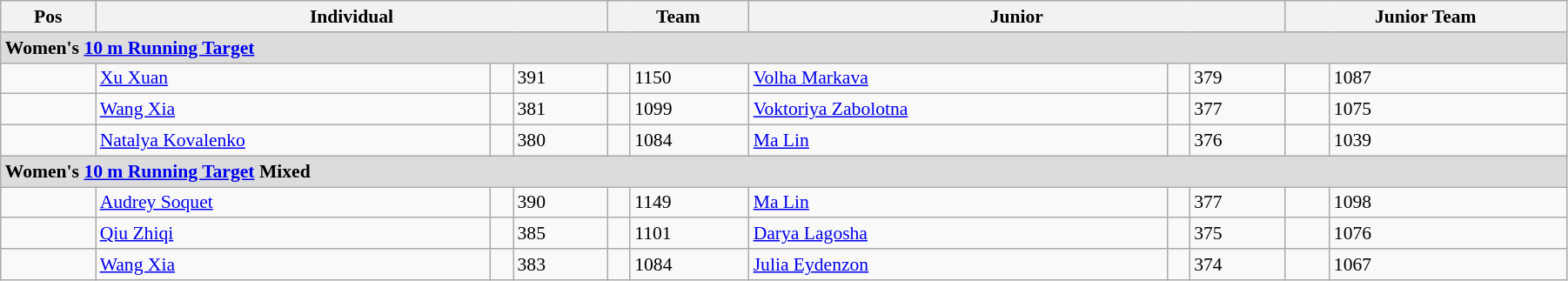<table class=wikitable style="width:95%; font-size: 90%;">
<tr>
<th>Pos</th>
<th colspan=3>Individual</th>
<th colspan=2>Team</th>
<th colspan=3>Junior</th>
<th colspan=3>Junior Team</th>
</tr>
<tr>
<td colspan=11 style="background:#dcdcdc"><strong>Women's <a href='#'>10 m Running Target</a></strong></td>
</tr>
<tr>
<td></td>
<td><a href='#'>Xu Xuan</a></td>
<td></td>
<td>391</td>
<td></td>
<td>1150</td>
<td><a href='#'>Volha Markava</a></td>
<td></td>
<td>379</td>
<td></td>
<td>1087</td>
</tr>
<tr>
<td></td>
<td><a href='#'>Wang Xia</a></td>
<td></td>
<td>381</td>
<td></td>
<td>1099</td>
<td><a href='#'>Voktoriya Zabolotna</a></td>
<td></td>
<td>377</td>
<td></td>
<td>1075</td>
</tr>
<tr>
<td></td>
<td><a href='#'>Natalya Kovalenko</a></td>
<td></td>
<td>380</td>
<td></td>
<td>1084</td>
<td><a href='#'>Ma Lin</a></td>
<td></td>
<td>376</td>
<td></td>
<td>1039</td>
</tr>
<tr>
<td colspan=11 style="background:#dcdcdc"><strong>Women's <a href='#'>10 m Running Target</a> Mixed</strong></td>
</tr>
<tr>
<td></td>
<td><a href='#'>Audrey Soquet</a></td>
<td></td>
<td>390</td>
<td></td>
<td>1149</td>
<td><a href='#'>Ma Lin</a></td>
<td></td>
<td>377</td>
<td></td>
<td>1098</td>
</tr>
<tr>
<td></td>
<td><a href='#'>Qiu Zhiqi</a></td>
<td></td>
<td>385</td>
<td></td>
<td>1101</td>
<td><a href='#'>Darya Lagosha</a></td>
<td></td>
<td>375</td>
<td></td>
<td>1076</td>
</tr>
<tr>
<td></td>
<td><a href='#'>Wang Xia</a></td>
<td></td>
<td>383</td>
<td></td>
<td>1084</td>
<td><a href='#'>Julia Eydenzon</a></td>
<td></td>
<td>374</td>
<td></td>
<td>1067</td>
</tr>
</table>
